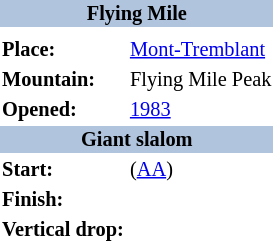<table border=0 class="toccolours float-right" align="right" style="margin:0 0 0.5em 1em; font-size: 85%;">
<tr>
<th bgcolor=#b0c4de colspan=2 align="center">Flying Mile</th>
</tr>
<tr>
<td align="center" colspan=2></td>
</tr>
<tr>
<td><strong>Place:</strong></td>
<td> <a href='#'>Mont-Tremblant</a></td>
</tr>
<tr>
<td><strong>Mountain:</strong></td>
<td>Flying Mile Peak</td>
</tr>
<tr>
<td><strong>Opened:</strong></td>
<td><a href='#'>1983</a></td>
</tr>
<tr>
<th bgcolor=#b0c4de colspan=2 align="center">Giant slalom</th>
</tr>
<tr>
<td><strong>Start:</strong></td>
<td> (<a href='#'>AA</a>)</td>
</tr>
<tr>
<td><strong>Finish:</strong></td>
<td></td>
</tr>
<tr>
<td><strong>Vertical drop:</strong></td>
<td></td>
</tr>
</table>
